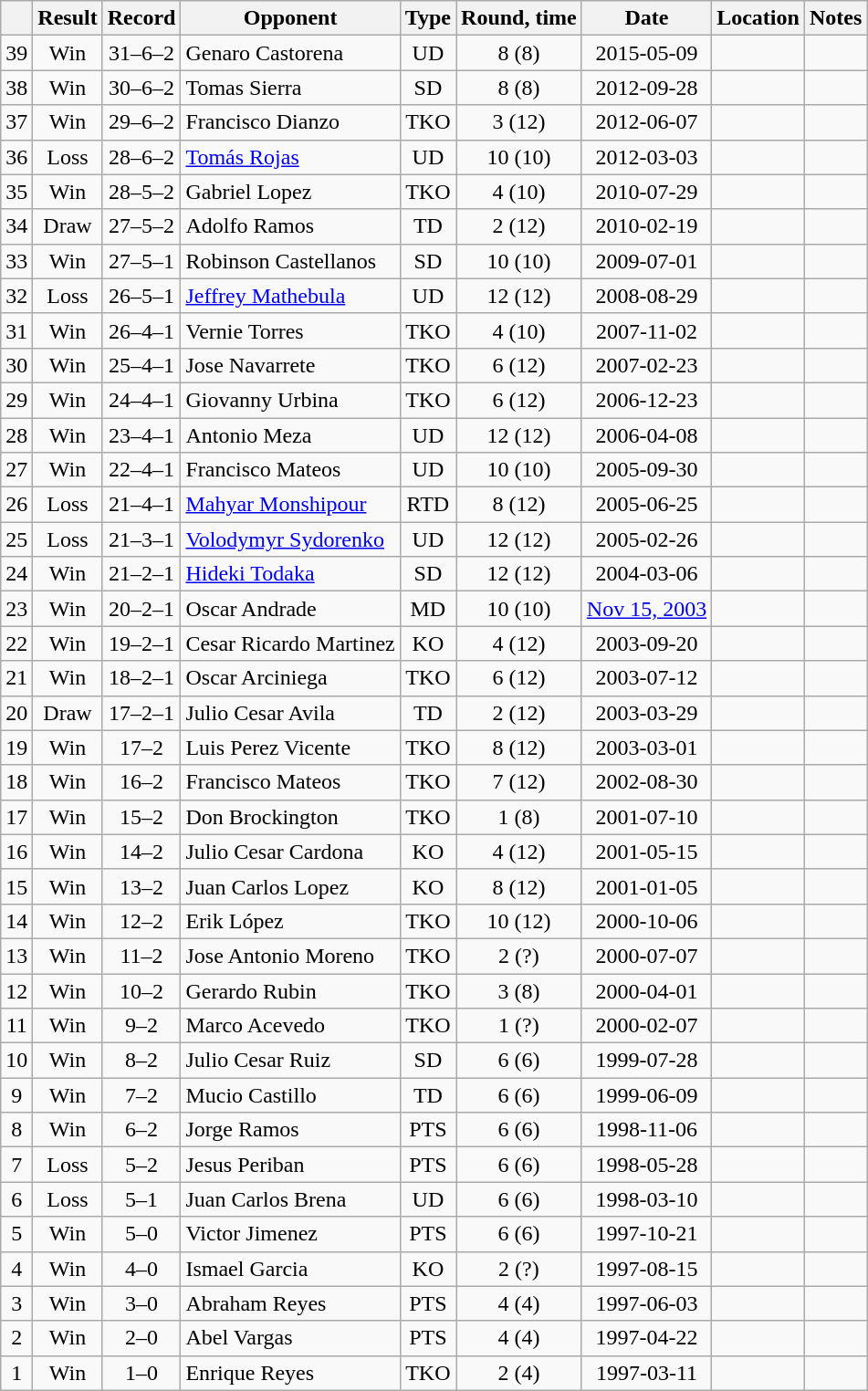<table class=wikitable style=text-align:center>
<tr>
<th></th>
<th>Result</th>
<th>Record</th>
<th>Opponent</th>
<th>Type</th>
<th>Round, time</th>
<th>Date</th>
<th>Location</th>
<th>Notes</th>
</tr>
<tr>
<td>39</td>
<td>Win</td>
<td>31–6–2</td>
<td align=left>Genaro Castorena</td>
<td>UD</td>
<td>8 (8)</td>
<td>2015-05-09</td>
<td align=left></td>
<td align=left></td>
</tr>
<tr>
<td>38</td>
<td>Win</td>
<td>30–6–2</td>
<td align=left>Tomas Sierra</td>
<td>SD</td>
<td>8 (8)</td>
<td>2012-09-28</td>
<td align=left></td>
<td align=left></td>
</tr>
<tr>
<td>37</td>
<td>Win</td>
<td>29–6–2</td>
<td align=left>Francisco Dianzo</td>
<td>TKO</td>
<td>3 (12)</td>
<td>2012-06-07</td>
<td align=left></td>
<td align=left></td>
</tr>
<tr>
<td>36</td>
<td>Loss</td>
<td>28–6–2</td>
<td align=left><a href='#'>Tomás Rojas</a></td>
<td>UD</td>
<td>10 (10)</td>
<td>2012-03-03</td>
<td align=left></td>
<td align=left></td>
</tr>
<tr>
<td>35</td>
<td>Win</td>
<td>28–5–2</td>
<td align=left>Gabriel Lopez</td>
<td>TKO</td>
<td>4 (10)</td>
<td>2010-07-29</td>
<td align=left></td>
<td align=left></td>
</tr>
<tr>
<td>34</td>
<td>Draw</td>
<td>27–5–2</td>
<td align=left>Adolfo Ramos</td>
<td>TD</td>
<td>2 (12)</td>
<td>2010-02-19</td>
<td align=left></td>
<td align=left></td>
</tr>
<tr>
<td>33</td>
<td>Win</td>
<td>27–5–1</td>
<td align=left>Robinson Castellanos</td>
<td>SD</td>
<td>10 (10)</td>
<td>2009-07-01</td>
<td align=left></td>
<td align=left></td>
</tr>
<tr>
<td>32</td>
<td>Loss</td>
<td>26–5–1</td>
<td align=left><a href='#'>Jeffrey Mathebula</a></td>
<td>UD</td>
<td>12 (12)</td>
<td>2008-08-29</td>
<td align=left></td>
<td align=left></td>
</tr>
<tr>
<td>31</td>
<td>Win</td>
<td>26–4–1</td>
<td align=left>Vernie Torres</td>
<td>TKO</td>
<td>4 (10)</td>
<td>2007-11-02</td>
<td align=left></td>
<td align=left></td>
</tr>
<tr>
<td>30</td>
<td>Win</td>
<td>25–4–1</td>
<td align=left>Jose Navarrete</td>
<td>TKO</td>
<td>6 (12)</td>
<td>2007-02-23</td>
<td align=left></td>
<td align=left></td>
</tr>
<tr>
<td>29</td>
<td>Win</td>
<td>24–4–1</td>
<td align=left>Giovanny Urbina</td>
<td>TKO</td>
<td>6 (12)</td>
<td>2006-12-23</td>
<td align=left></td>
<td align=left></td>
</tr>
<tr>
<td>28</td>
<td>Win</td>
<td>23–4–1</td>
<td align=left>Antonio Meza</td>
<td>UD</td>
<td>12 (12)</td>
<td>2006-04-08</td>
<td align=left></td>
<td align=left></td>
</tr>
<tr>
<td>27</td>
<td>Win</td>
<td>22–4–1</td>
<td align=left>Francisco Mateos</td>
<td>UD</td>
<td>10 (10)</td>
<td>2005-09-30</td>
<td align=left></td>
<td align=left></td>
</tr>
<tr>
<td>26</td>
<td>Loss</td>
<td>21–4–1</td>
<td align=left><a href='#'>Mahyar Monshipour</a></td>
<td>RTD</td>
<td>8 (12)</td>
<td>2005-06-25</td>
<td align=left></td>
<td align=left></td>
</tr>
<tr>
<td>25</td>
<td>Loss</td>
<td>21–3–1</td>
<td align=left><a href='#'>Volodymyr Sydorenko</a></td>
<td>UD</td>
<td>12 (12)</td>
<td>2005-02-26</td>
<td align=left></td>
<td align=left></td>
</tr>
<tr>
<td>24</td>
<td>Win</td>
<td>21–2–1</td>
<td align=left><a href='#'>Hideki Todaka</a></td>
<td>SD</td>
<td>12 (12)</td>
<td>2004-03-06</td>
<td align=left></td>
<td align=left></td>
</tr>
<tr>
<td>23</td>
<td>Win</td>
<td>20–2–1</td>
<td align=left>Oscar Andrade</td>
<td>MD</td>
<td>10 (10)</td>
<td><a href='#'>Nov 15, 2003</a></td>
<td align=left></td>
<td align=left></td>
</tr>
<tr>
<td>22</td>
<td>Win</td>
<td>19–2–1</td>
<td align=left>Cesar Ricardo Martinez</td>
<td>KO</td>
<td>4 (12)</td>
<td>2003-09-20</td>
<td align=left></td>
<td align=left></td>
</tr>
<tr>
<td>21</td>
<td>Win</td>
<td>18–2–1</td>
<td align=left>Oscar Arciniega</td>
<td>TKO</td>
<td>6 (12)</td>
<td>2003-07-12</td>
<td align=left></td>
<td align=left></td>
</tr>
<tr>
<td>20</td>
<td>Draw</td>
<td>17–2–1</td>
<td align=left>Julio Cesar Avila</td>
<td>TD</td>
<td>2 (12)</td>
<td>2003-03-29</td>
<td align=left></td>
<td align=left></td>
</tr>
<tr>
<td>19</td>
<td>Win</td>
<td>17–2</td>
<td align=left>Luis Perez Vicente</td>
<td>TKO</td>
<td>8 (12)</td>
<td>2003-03-01</td>
<td align=left></td>
<td align=left></td>
</tr>
<tr>
<td>18</td>
<td>Win</td>
<td>16–2</td>
<td align=left>Francisco Mateos</td>
<td>TKO</td>
<td>7 (12)</td>
<td>2002-08-30</td>
<td align=left></td>
<td align=left></td>
</tr>
<tr>
<td>17</td>
<td>Win</td>
<td>15–2</td>
<td align=left>Don Brockington</td>
<td>TKO</td>
<td>1 (8)</td>
<td>2001-07-10</td>
<td align=left></td>
<td align=left></td>
</tr>
<tr>
<td>16</td>
<td>Win</td>
<td>14–2</td>
<td align=left>Julio Cesar Cardona</td>
<td>KO</td>
<td>4 (12)</td>
<td>2001-05-15</td>
<td align=left></td>
<td align=left></td>
</tr>
<tr>
<td>15</td>
<td>Win</td>
<td>13–2</td>
<td align=left>Juan Carlos Lopez</td>
<td>KO</td>
<td>8 (12)</td>
<td>2001-01-05</td>
<td align=left></td>
<td align=left></td>
</tr>
<tr>
<td>14</td>
<td>Win</td>
<td>12–2</td>
<td align=left>Erik López</td>
<td>TKO</td>
<td>10 (12)</td>
<td>2000-10-06</td>
<td align=left></td>
<td align=left></td>
</tr>
<tr>
<td>13</td>
<td>Win</td>
<td>11–2</td>
<td align=left>Jose Antonio Moreno</td>
<td>TKO</td>
<td>2 (?)</td>
<td>2000-07-07</td>
<td align=left></td>
<td align=left></td>
</tr>
<tr>
<td>12</td>
<td>Win</td>
<td>10–2</td>
<td align=left>Gerardo Rubin</td>
<td>TKO</td>
<td>3 (8)</td>
<td>2000-04-01</td>
<td align=left></td>
<td align=left></td>
</tr>
<tr>
<td>11</td>
<td>Win</td>
<td>9–2</td>
<td align=left>Marco Acevedo</td>
<td>TKO</td>
<td>1 (?)</td>
<td>2000-02-07</td>
<td align=left></td>
<td align=left></td>
</tr>
<tr>
<td>10</td>
<td>Win</td>
<td>8–2</td>
<td align=left>Julio Cesar Ruiz</td>
<td>SD</td>
<td>6 (6)</td>
<td>1999-07-28</td>
<td align=left></td>
<td align=left></td>
</tr>
<tr>
<td>9</td>
<td>Win</td>
<td>7–2</td>
<td align=left>Mucio Castillo</td>
<td>TD</td>
<td>6 (6)</td>
<td>1999-06-09</td>
<td align=left></td>
<td align=left></td>
</tr>
<tr>
<td>8</td>
<td>Win</td>
<td>6–2</td>
<td align=left>Jorge Ramos</td>
<td>PTS</td>
<td>6 (6)</td>
<td>1998-11-06</td>
<td align=left></td>
<td align=left></td>
</tr>
<tr>
<td>7</td>
<td>Loss</td>
<td>5–2</td>
<td align=left>Jesus Periban</td>
<td>PTS</td>
<td>6 (6)</td>
<td>1998-05-28</td>
<td align=left></td>
<td align=left></td>
</tr>
<tr>
<td>6</td>
<td>Loss</td>
<td>5–1</td>
<td align=left>Juan Carlos Brena</td>
<td>UD</td>
<td>6 (6)</td>
<td>1998-03-10</td>
<td align=left></td>
<td align=left></td>
</tr>
<tr>
<td>5</td>
<td>Win</td>
<td>5–0</td>
<td align=left>Victor Jimenez</td>
<td>PTS</td>
<td>6 (6)</td>
<td>1997-10-21</td>
<td align=left></td>
<td align=left></td>
</tr>
<tr>
<td>4</td>
<td>Win</td>
<td>4–0</td>
<td align=left>Ismael Garcia</td>
<td>KO</td>
<td>2 (?)</td>
<td>1997-08-15</td>
<td align=left></td>
<td align=left></td>
</tr>
<tr>
<td>3</td>
<td>Win</td>
<td>3–0</td>
<td align=left>Abraham Reyes</td>
<td>PTS</td>
<td>4 (4)</td>
<td>1997-06-03</td>
<td align=left></td>
<td align=left></td>
</tr>
<tr>
<td>2</td>
<td>Win</td>
<td>2–0</td>
<td align=left>Abel Vargas</td>
<td>PTS</td>
<td>4 (4)</td>
<td>1997-04-22</td>
<td align=left></td>
<td align=left></td>
</tr>
<tr>
<td>1</td>
<td>Win</td>
<td>1–0</td>
<td align=left>Enrique Reyes</td>
<td>TKO</td>
<td>2 (4)</td>
<td>1997-03-11</td>
<td align=left></td>
<td align=left></td>
</tr>
</table>
